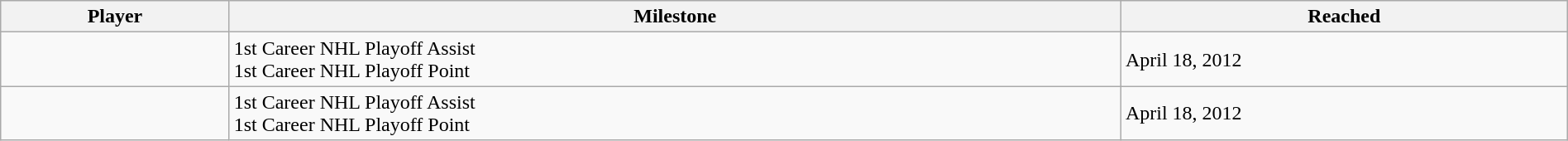<table class="wikitable sortable" style="width:100%;">
<tr align=center>
<th>Player</th>
<th>Milestone</th>
<th>Reached</th>
</tr>
<tr>
<td></td>
<td>1st Career NHL Playoff Assist<br>1st Career NHL Playoff Point</td>
<td>April 18, 2012</td>
</tr>
<tr>
<td></td>
<td>1st Career NHL Playoff Assist<br>1st Career NHL Playoff Point</td>
<td>April 18, 2012</td>
</tr>
</table>
